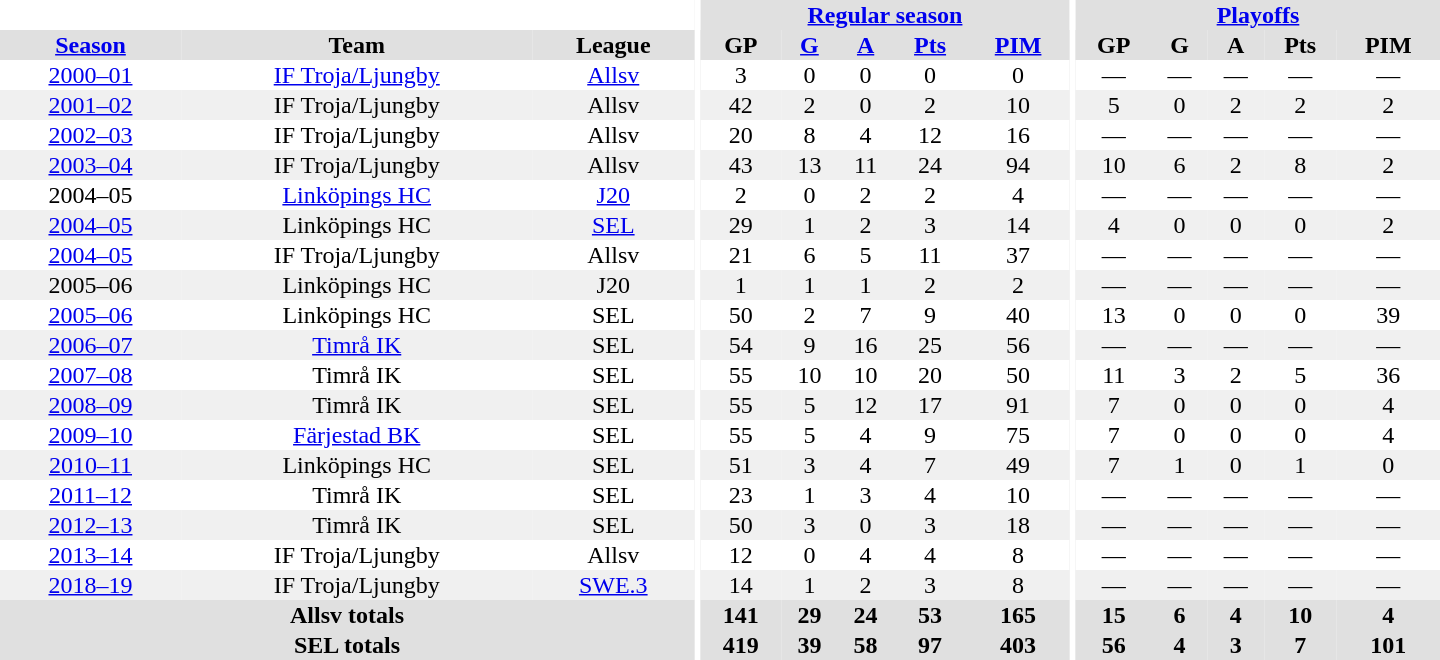<table border="0" cellpadding="1" cellspacing="0" style="text-align:center; width:60em">
<tr bgcolor="#e0e0e0">
<th colspan="3" bgcolor="#ffffff"></th>
<th rowspan="99" bgcolor="#ffffff"></th>
<th colspan="5"><a href='#'>Regular season</a></th>
<th rowspan="99" bgcolor="#ffffff"></th>
<th colspan="5"><a href='#'>Playoffs</a></th>
</tr>
<tr bgcolor="#e0e0e0">
<th><a href='#'>Season</a></th>
<th>Team</th>
<th>League</th>
<th>GP</th>
<th><a href='#'>G</a></th>
<th><a href='#'>A</a></th>
<th><a href='#'>Pts</a></th>
<th><a href='#'>PIM</a></th>
<th>GP</th>
<th>G</th>
<th>A</th>
<th>Pts</th>
<th>PIM</th>
</tr>
<tr>
<td><a href='#'>2000–01</a></td>
<td><a href='#'>IF Troja/Ljungby</a></td>
<td><a href='#'>Allsv</a></td>
<td>3</td>
<td>0</td>
<td>0</td>
<td>0</td>
<td>0</td>
<td>—</td>
<td>—</td>
<td>—</td>
<td>—</td>
<td>—</td>
</tr>
<tr bgcolor="#f0f0f0">
<td><a href='#'>2001–02</a></td>
<td>IF Troja/Ljungby</td>
<td>Allsv</td>
<td>42</td>
<td>2</td>
<td>0</td>
<td>2</td>
<td>10</td>
<td>5</td>
<td>0</td>
<td>2</td>
<td>2</td>
<td>2</td>
</tr>
<tr>
<td><a href='#'>2002–03</a></td>
<td>IF Troja/Ljungby</td>
<td>Allsv</td>
<td>20</td>
<td>8</td>
<td>4</td>
<td>12</td>
<td>16</td>
<td>—</td>
<td>—</td>
<td>—</td>
<td>—</td>
<td>—</td>
</tr>
<tr bgcolor="#f0f0f0">
<td><a href='#'>2003–04</a></td>
<td>IF Troja/Ljungby</td>
<td>Allsv</td>
<td>43</td>
<td>13</td>
<td>11</td>
<td>24</td>
<td>94</td>
<td>10</td>
<td>6</td>
<td>2</td>
<td>8</td>
<td>2</td>
</tr>
<tr>
<td>2004–05</td>
<td><a href='#'>Linköpings HC</a></td>
<td><a href='#'>J20</a></td>
<td>2</td>
<td>0</td>
<td>2</td>
<td>2</td>
<td>4</td>
<td>—</td>
<td>—</td>
<td>—</td>
<td>—</td>
<td>—</td>
</tr>
<tr bgcolor="#f0f0f0">
<td><a href='#'>2004–05</a></td>
<td>Linköpings HC</td>
<td><a href='#'>SEL</a></td>
<td>29</td>
<td>1</td>
<td>2</td>
<td>3</td>
<td>14</td>
<td>4</td>
<td>0</td>
<td>0</td>
<td>0</td>
<td>2</td>
</tr>
<tr>
<td><a href='#'>2004–05</a></td>
<td>IF Troja/Ljungby</td>
<td>Allsv</td>
<td>21</td>
<td>6</td>
<td>5</td>
<td>11</td>
<td>37</td>
<td>—</td>
<td>—</td>
<td>—</td>
<td>—</td>
<td>—</td>
</tr>
<tr bgcolor="#f0f0f0">
<td>2005–06</td>
<td>Linköpings HC</td>
<td>J20</td>
<td>1</td>
<td>1</td>
<td>1</td>
<td>2</td>
<td>2</td>
<td>—</td>
<td>—</td>
<td>—</td>
<td>—</td>
<td>—</td>
</tr>
<tr>
<td><a href='#'>2005–06</a></td>
<td>Linköpings HC</td>
<td>SEL</td>
<td>50</td>
<td>2</td>
<td>7</td>
<td>9</td>
<td>40</td>
<td>13</td>
<td>0</td>
<td>0</td>
<td>0</td>
<td>39</td>
</tr>
<tr bgcolor="#f0f0f0">
<td><a href='#'>2006–07</a></td>
<td><a href='#'>Timrå IK</a></td>
<td>SEL</td>
<td>54</td>
<td>9</td>
<td>16</td>
<td>25</td>
<td>56</td>
<td>—</td>
<td>—</td>
<td>—</td>
<td>—</td>
<td>—</td>
</tr>
<tr>
<td><a href='#'>2007–08</a></td>
<td>Timrå IK</td>
<td>SEL</td>
<td>55</td>
<td>10</td>
<td>10</td>
<td>20</td>
<td>50</td>
<td>11</td>
<td>3</td>
<td>2</td>
<td>5</td>
<td>36</td>
</tr>
<tr bgcolor="#f0f0f0">
<td><a href='#'>2008–09</a></td>
<td>Timrå IK</td>
<td>SEL</td>
<td>55</td>
<td>5</td>
<td>12</td>
<td>17</td>
<td>91</td>
<td>7</td>
<td>0</td>
<td>0</td>
<td>0</td>
<td>4</td>
</tr>
<tr>
<td><a href='#'>2009–10</a></td>
<td><a href='#'>Färjestad BK</a></td>
<td>SEL</td>
<td>55</td>
<td>5</td>
<td>4</td>
<td>9</td>
<td>75</td>
<td>7</td>
<td>0</td>
<td>0</td>
<td>0</td>
<td>4</td>
</tr>
<tr bgcolor="#f0f0f0">
<td><a href='#'>2010–11</a></td>
<td>Linköpings HC</td>
<td>SEL</td>
<td>51</td>
<td>3</td>
<td>4</td>
<td>7</td>
<td>49</td>
<td>7</td>
<td>1</td>
<td>0</td>
<td>1</td>
<td>0</td>
</tr>
<tr>
<td><a href='#'>2011–12</a></td>
<td>Timrå IK</td>
<td>SEL</td>
<td>23</td>
<td>1</td>
<td>3</td>
<td>4</td>
<td>10</td>
<td>—</td>
<td>—</td>
<td>—</td>
<td>—</td>
<td>—</td>
</tr>
<tr bgcolor="#f0f0f0">
<td><a href='#'>2012–13</a></td>
<td>Timrå IK</td>
<td>SEL</td>
<td>50</td>
<td>3</td>
<td>0</td>
<td>3</td>
<td>18</td>
<td>—</td>
<td>—</td>
<td>—</td>
<td>—</td>
<td>—</td>
</tr>
<tr>
<td><a href='#'>2013–14</a></td>
<td>IF Troja/Ljungby</td>
<td>Allsv</td>
<td>12</td>
<td>0</td>
<td>4</td>
<td>4</td>
<td>8</td>
<td>—</td>
<td>—</td>
<td>—</td>
<td>—</td>
<td>—</td>
</tr>
<tr bgcolor="#f0f0f0">
<td><a href='#'>2018–19</a></td>
<td>IF Troja/Ljungby</td>
<td><a href='#'>SWE.3</a></td>
<td>14</td>
<td>1</td>
<td>2</td>
<td>3</td>
<td>8</td>
<td>—</td>
<td>—</td>
<td>—</td>
<td>—</td>
<td>—</td>
</tr>
<tr bgcolor="#e0e0e0">
<th colspan="3">Allsv totals</th>
<th>141</th>
<th>29</th>
<th>24</th>
<th>53</th>
<th>165</th>
<th>15</th>
<th>6</th>
<th>4</th>
<th>10</th>
<th>4</th>
</tr>
<tr bgcolor="#e0e0e0">
<th colspan="3">SEL totals</th>
<th>419</th>
<th>39</th>
<th>58</th>
<th>97</th>
<th>403</th>
<th>56</th>
<th>4</th>
<th>3</th>
<th>7</th>
<th>101</th>
</tr>
</table>
